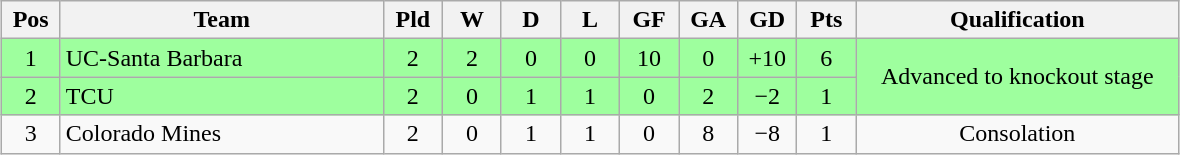<table class="wikitable" style="text-align:center; margin: 1em auto">
<tr>
<th style="width:2em">Pos</th>
<th style="width:13em">Team</th>
<th style="width:2em">Pld</th>
<th style="width:2em">W</th>
<th style="width:2em">D</th>
<th style="width:2em">L</th>
<th style="width:2em">GF</th>
<th style="width:2em">GA</th>
<th style="width:2em">GD</th>
<th style="width:2em">Pts</th>
<th style="width:13em">Qualification</th>
</tr>
<tr bgcolor="#9eff9e">
<td>1</td>
<td style="text-align:left">UC-Santa Barbara</td>
<td>2</td>
<td>2</td>
<td>0</td>
<td>0</td>
<td>10</td>
<td>0</td>
<td>+10</td>
<td>6</td>
<td rowspan="2">Advanced to knockout stage</td>
</tr>
<tr bgcolor="#9eff9e">
<td>2</td>
<td style="text-align:left">TCU</td>
<td>2</td>
<td>0</td>
<td>1</td>
<td>1</td>
<td>0</td>
<td>2</td>
<td>−2</td>
<td>1</td>
</tr>
<tr>
<td>3</td>
<td style="text-align:left">Colorado Mines</td>
<td>2</td>
<td>0</td>
<td>1</td>
<td>1</td>
<td>0</td>
<td>8</td>
<td>−8</td>
<td>1</td>
<td>Consolation</td>
</tr>
</table>
